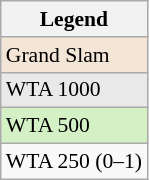<table class="wikitable" style="font-size:90%">
<tr>
<th>Legend</th>
</tr>
<tr>
<td bgcolor=f3e6d7>Grand Slam</td>
</tr>
<tr>
<td bgcolor=e9e9e9>WTA 1000</td>
</tr>
<tr>
<td bgcolor=d4f1c5>WTA 500</td>
</tr>
<tr>
<td>WTA 250 (0–1)</td>
</tr>
</table>
